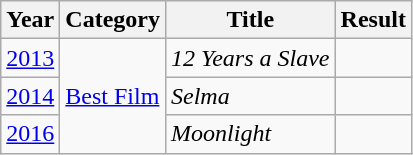<table class="wikitable" style="font-size: 100%">
<tr>
<th>Year</th>
<th>Category</th>
<th>Title</th>
<th>Result</th>
</tr>
<tr>
<td style="text-align:center;"><a href='#'>2013</a></td>
<td rowspan="3"><a href='#'>Best Film</a></td>
<td><em>12 Years a Slave</em></td>
<td></td>
</tr>
<tr>
<td style="text-align:center;"><a href='#'>2014</a></td>
<td><em>Selma</em></td>
<td></td>
</tr>
<tr>
<td style="text-align:center;"><a href='#'>2016</a></td>
<td><em>Moonlight</em></td>
<td></td>
</tr>
</table>
